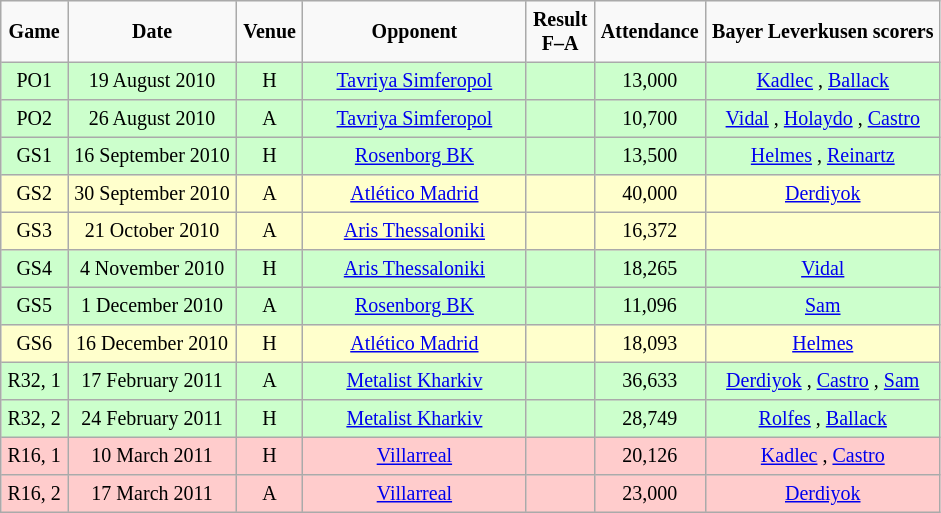<table border="2" cellpadding="4" cellspacing="0" style="text-align:center; background: #f9f9f9; border: 1px #aaa solid; border-collapse: collapse; font-size: smaller;">
<tr>
<th>Game</th>
<th>Date</th>
<th>Venue</th>
<th width="140px">Opponent</th>
<th>Result<br>F–A</th>
<th>Attendance</th>
<th>Bayer Leverkusen scorers</th>
</tr>
<tr bgcolor="CCFFCC">
<td>PO1</td>
<td>19 August 2010</td>
<td>H</td>
<td><a href='#'>Tavriya Simferopol</a></td>
<td></td>
<td>13,000</td>
<td><a href='#'>Kadlec</a> , <a href='#'>Ballack</a> </td>
</tr>
<tr bgcolor="CCFFCC">
<td>PO2</td>
<td>26 August 2010</td>
<td>A</td>
<td><a href='#'>Tavriya Simferopol</a></td>
<td></td>
<td>10,700</td>
<td><a href='#'>Vidal</a> , <a href='#'>Holaydo</a> , <a href='#'>Castro</a> </td>
</tr>
<tr bgcolor="CCFFCC">
<td>GS1</td>
<td>16 September 2010</td>
<td>H</td>
<td><a href='#'>Rosenborg BK</a></td>
<td></td>
<td>13,500</td>
<td><a href='#'>Helmes</a> , <a href='#'>Reinartz</a> </td>
</tr>
<tr bgcolor="FFFFCC">
<td>GS2</td>
<td>30 September 2010</td>
<td>A</td>
<td><a href='#'>Atlético Madrid</a></td>
<td></td>
<td>40,000</td>
<td><a href='#'>Derdiyok</a> </td>
</tr>
<tr bgcolor="FFFFCC">
<td>GS3</td>
<td>21 October 2010</td>
<td>A</td>
<td><a href='#'>Aris Thessaloniki</a></td>
<td></td>
<td>16,372</td>
<td></td>
</tr>
<tr bgcolor="CCFFCC">
<td>GS4</td>
<td>4 November 2010</td>
<td>H</td>
<td><a href='#'>Aris Thessaloniki</a></td>
<td></td>
<td>18,265</td>
<td><a href='#'>Vidal</a> </td>
</tr>
<tr bgcolor="CCFFCC">
<td>GS5</td>
<td>1 December 2010</td>
<td>A</td>
<td><a href='#'>Rosenborg BK</a></td>
<td></td>
<td>11,096</td>
<td><a href='#'>Sam</a> </td>
</tr>
<tr bgcolor=#FFFFCC>
<td>GS6</td>
<td>16 December 2010</td>
<td>H</td>
<td><a href='#'>Atlético Madrid</a></td>
<td></td>
<td>18,093</td>
<td><a href='#'>Helmes</a> </td>
</tr>
<tr bgcolor="CCFFCC">
<td>R32, 1</td>
<td>17 February 2011</td>
<td>A</td>
<td><a href='#'>Metalist Kharkiv</a></td>
<td></td>
<td>36,633</td>
<td><a href='#'>Derdiyok</a> , <a href='#'>Castro</a> , <a href='#'>Sam</a> </td>
</tr>
<tr bgcolor="CCFFCC">
<td>R32, 2</td>
<td>24 February 2011</td>
<td>H</td>
<td><a href='#'>Metalist Kharkiv</a></td>
<td></td>
<td>28,749</td>
<td><a href='#'>Rolfes</a> , <a href='#'>Ballack</a> </td>
</tr>
<tr bgcolor="FFCCCC">
<td>R16, 1</td>
<td>10 March 2011</td>
<td>H</td>
<td><a href='#'>Villarreal</a></td>
<td></td>
<td>20,126</td>
<td><a href='#'>Kadlec</a> , <a href='#'>Castro</a> </td>
</tr>
<tr bgcolor="FFCCCC">
<td>R16, 2</td>
<td>17 March 2011</td>
<td>A</td>
<td><a href='#'>Villarreal</a></td>
<td></td>
<td>23,000</td>
<td><a href='#'>Derdiyok</a> </td>
</tr>
</table>
